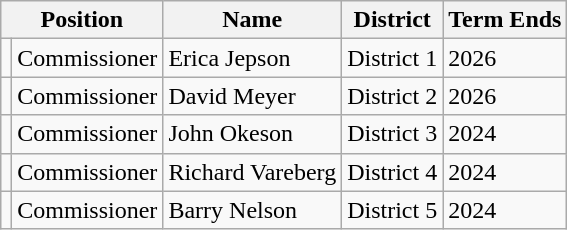<table class="wikitable">
<tr>
<th colspan="2">Position</th>
<th>Name</th>
<th>District</th>
<th>Term Ends</th>
</tr>
<tr>
<td></td>
<td>Commissioner</td>
<td>Erica Jepson</td>
<td>District 1</td>
<td>2026</td>
</tr>
<tr>
<td></td>
<td>Commissioner</td>
<td>David Meyer</td>
<td>District 2</td>
<td>2026</td>
</tr>
<tr>
<td></td>
<td>Commissioner</td>
<td>John Okeson</td>
<td>District 3</td>
<td>2024</td>
</tr>
<tr>
<td></td>
<td>Commissioner</td>
<td>Richard Vareberg</td>
<td>District 4</td>
<td>2024</td>
</tr>
<tr>
<td></td>
<td>Commissioner</td>
<td>Barry Nelson</td>
<td>District 5</td>
<td>2024</td>
</tr>
</table>
